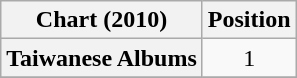<table class="wikitable plainrowheaders">
<tr>
<th>Chart (2010)</th>
<th>Position</th>
</tr>
<tr>
<th scope="row">Taiwanese Albums</th>
<td style="text-align:center;">1</td>
</tr>
<tr>
</tr>
</table>
